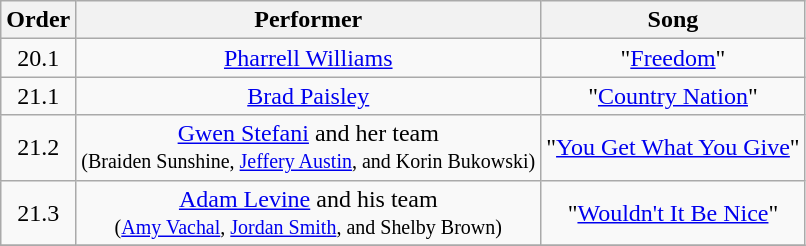<table class="wikitable" style="text-align:center;">
<tr>
<th>Order</th>
<th>Performer</th>
<th>Song</th>
</tr>
<tr>
<td>20.1</td>
<td><a href='#'>Pharrell Williams</a></td>
<td>"<a href='#'>Freedom</a>"</td>
</tr>
<tr>
<td>21.1</td>
<td><a href='#'>Brad Paisley</a></td>
<td>"<a href='#'>Country Nation</a>"</td>
</tr>
<tr>
<td>21.2</td>
<td><a href='#'>Gwen Stefani</a> and her team <br><small>(Braiden Sunshine, <a href='#'>Jeffery Austin</a>, and Korin Bukowski)</small></td>
<td>"<a href='#'>You Get What You Give</a>"</td>
</tr>
<tr>
<td>21.3</td>
<td><a href='#'>Adam Levine</a> and his team <br><small>(<a href='#'>Amy Vachal</a>, <a href='#'>Jordan Smith</a>, and Shelby Brown)</small></td>
<td>"<a href='#'>Wouldn't It Be Nice</a>"</td>
</tr>
<tr>
</tr>
</table>
